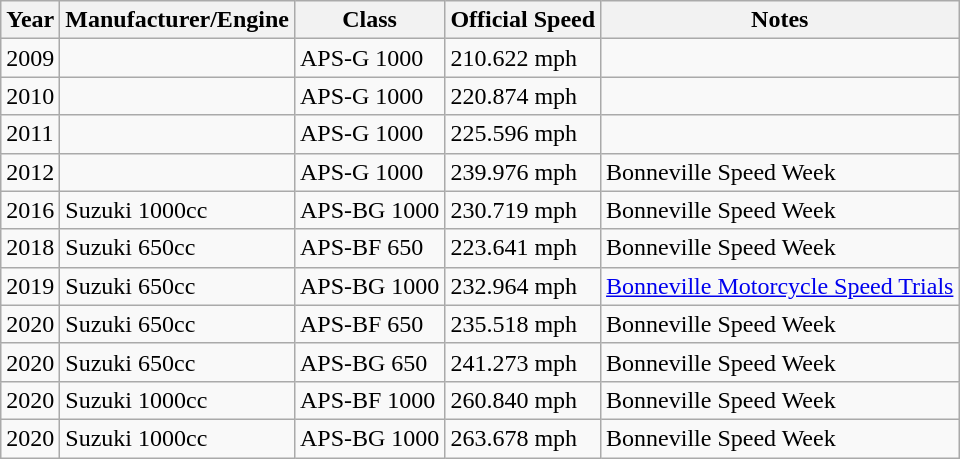<table class="wikitable">
<tr>
<th scope="col">Year</th>
<th scope="col">Manufacturer/Engine</th>
<th scope="col">Class</th>
<th scope="col">Official Speed</th>
<th scope="col">Notes</th>
</tr>
<tr>
<td>2009</td>
<td></td>
<td>APS-G 1000</td>
<td>210.622 mph</td>
<td></td>
</tr>
<tr>
<td>2010</td>
<td></td>
<td>APS-G 1000</td>
<td>220.874 mph</td>
<td></td>
</tr>
<tr>
<td>2011</td>
<td></td>
<td>APS-G 1000</td>
<td>225.596 mph</td>
<td></td>
</tr>
<tr>
<td>2012</td>
<td></td>
<td>APS-G 1000</td>
<td>239.976 mph</td>
<td>Bonneville Speed Week</td>
</tr>
<tr>
<td>2016</td>
<td>Suzuki 1000cc</td>
<td>APS-BG 1000</td>
<td>230.719 mph</td>
<td>Bonneville Speed Week</td>
</tr>
<tr>
<td>2018</td>
<td>Suzuki 650cc</td>
<td>APS-BF 650</td>
<td>223.641 mph</td>
<td>Bonneville Speed Week</td>
</tr>
<tr>
<td>2019</td>
<td>Suzuki 650cc</td>
<td>APS-BG 1000</td>
<td>232.964 mph</td>
<td><a href='#'>Bonneville Motorcycle Speed Trials</a></td>
</tr>
<tr>
<td>2020</td>
<td>Suzuki 650cc</td>
<td>APS-BF 650</td>
<td>235.518 mph</td>
<td>Bonneville Speed Week</td>
</tr>
<tr>
<td>2020</td>
<td>Suzuki 650cc</td>
<td>APS-BG 650</td>
<td>241.273 mph</td>
<td>Bonneville Speed Week</td>
</tr>
<tr>
<td>2020</td>
<td>Suzuki 1000cc</td>
<td>APS-BF 1000</td>
<td>260.840 mph</td>
<td>Bonneville Speed Week</td>
</tr>
<tr>
<td>2020</td>
<td>Suzuki 1000cc</td>
<td>APS-BG 1000</td>
<td>263.678 mph</td>
<td>Bonneville Speed Week</td>
</tr>
</table>
